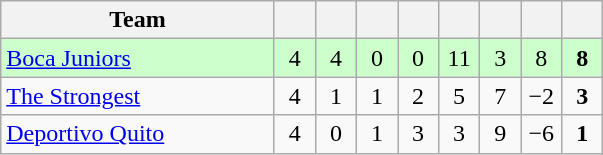<table class="wikitable" style="text-align: center;">
<tr>
<th width=175>Team</th>
<th width=20></th>
<th width=20></th>
<th width=20></th>
<th width=20></th>
<th width=20></th>
<th width=20></th>
<th width=20></th>
<th width=20></th>
</tr>
<tr bgcolor=ccffcc>
<td style="text-align:left;"> <a href='#'>Boca Juniors</a></td>
<td>4</td>
<td>4</td>
<td>0</td>
<td>0</td>
<td>11</td>
<td>3</td>
<td>8</td>
<td><strong>8</strong></td>
</tr>
<tr>
<td style="text-align:left;"> <a href='#'>The Strongest</a></td>
<td>4</td>
<td>1</td>
<td>1</td>
<td>2</td>
<td>5</td>
<td>7</td>
<td>−2</td>
<td><strong>3</strong></td>
</tr>
<tr>
<td style="text-align:left;"> <a href='#'>Deportivo Quito</a></td>
<td>4</td>
<td>0</td>
<td>1</td>
<td>3</td>
<td>3</td>
<td>9</td>
<td>−6</td>
<td><strong>1</strong></td>
</tr>
</table>
